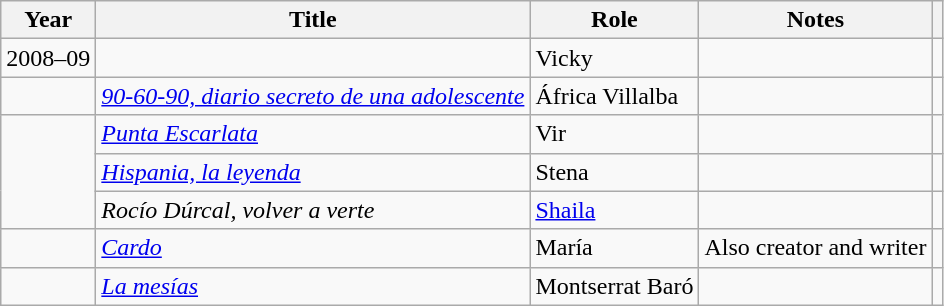<table class="wikitable">
<tr>
<th>Year</th>
<th>Title</th>
<th>Role</th>
<th class = "unsortable">Notes</th>
<th class = "unsortable"></th>
</tr>
<tr>
<td>2008–09</td>
<td><em></em></td>
<td>Vicky</td>
<td></td>
<td></td>
</tr>
<tr>
<td></td>
<td><em><a href='#'>90-60-90, diario secreto de una adolescente</a></em></td>
<td>África Villalba</td>
<td></td>
<td></td>
</tr>
<tr>
<td rowspan = "3"></td>
<td><em><a href='#'>Punta Escarlata</a></em></td>
<td>Vir</td>
<td></td>
<td></td>
</tr>
<tr>
<td><em><a href='#'>Hispania, la leyenda</a></em></td>
<td>Stena</td>
<td></td>
<td></td>
</tr>
<tr>
<td><em>Rocío Dúrcal, volver a verte</em></td>
<td><a href='#'>Shaila</a></td>
<td></td>
<td></td>
</tr>
<tr>
<td></td>
<td><em><a href='#'>Cardo</a></em></td>
<td>María</td>
<td>Also creator and writer</td>
<td></td>
</tr>
<tr>
<td></td>
<td><em><a href='#'>La mesías</a></em></td>
<td>Montserrat Baró</td>
<td></td>
<td></td>
</tr>
</table>
